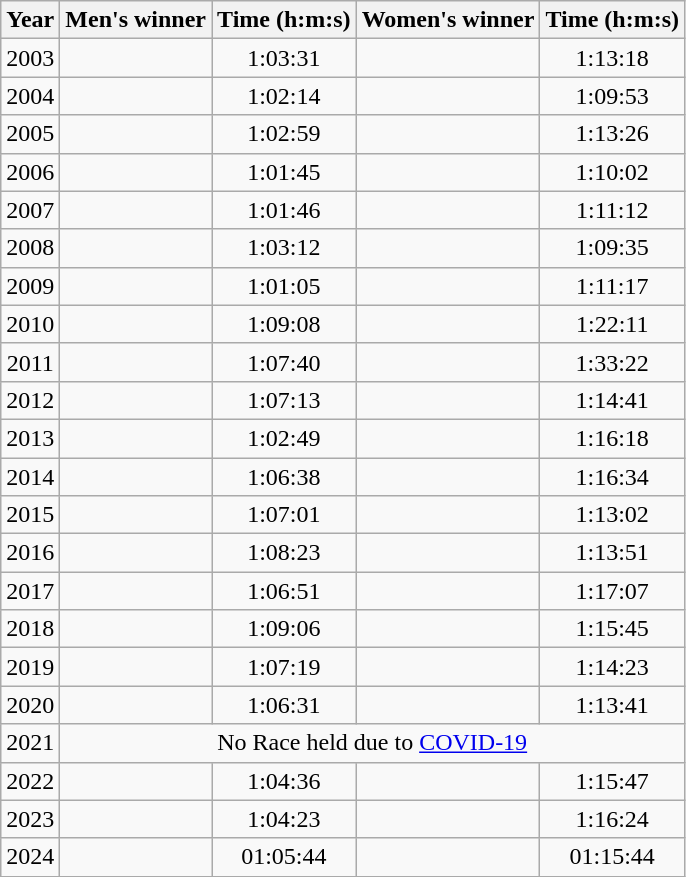<table class="wikitable sortable" style="text-align:center">
<tr>
<th>Year</th>
<th class="unsortable">Men's winner</th>
<th>Time (h:m:s)</th>
<th class="unsortable">Women's winner</th>
<th>Time (h:m:s)</th>
</tr>
<tr>
<td>2003</td>
<td align="left"></td>
<td>1:03:31</td>
<td align="left"></td>
<td>1:13:18</td>
</tr>
<tr>
<td>2004</td>
<td align="left"></td>
<td>1:02:14</td>
<td align="left"></td>
<td>1:09:53</td>
</tr>
<tr>
<td>2005</td>
<td align="left"></td>
<td>1:02:59</td>
<td align="left"></td>
<td>1:13:26</td>
</tr>
<tr>
<td>2006</td>
<td align="left"></td>
<td>1:01:45</td>
<td align="left"></td>
<td>1:10:02</td>
</tr>
<tr>
<td>2007</td>
<td align="left"></td>
<td>1:01:46</td>
<td align="left"></td>
<td>1:11:12</td>
</tr>
<tr>
<td>2008</td>
<td align="left"></td>
<td>1:03:12</td>
<td align="left"></td>
<td>1:09:35</td>
</tr>
<tr>
<td>2009</td>
<td align="left"></td>
<td>1:01:05</td>
<td align="left"></td>
<td>1:11:17</td>
</tr>
<tr>
<td>2010</td>
<td align="left"></td>
<td>1:09:08</td>
<td align="left"></td>
<td>1:22:11</td>
</tr>
<tr>
<td>2011</td>
<td align="left"></td>
<td>1:07:40</td>
<td align="left"></td>
<td>1:33:22</td>
</tr>
<tr>
<td>2012</td>
<td align="left"></td>
<td>1:07:13</td>
<td align="left"></td>
<td>1:14:41</td>
</tr>
<tr>
<td>2013</td>
<td align="left"></td>
<td>1:02:49</td>
<td align="left"></td>
<td>1:16:18</td>
</tr>
<tr>
<td>2014</td>
<td align="left"></td>
<td>1:06:38</td>
<td align="left"></td>
<td>1:16:34</td>
</tr>
<tr>
<td>2015</td>
<td align="left"></td>
<td>1:07:01</td>
<td align="left"></td>
<td>1:13:02</td>
</tr>
<tr>
<td>2016</td>
<td align="left"></td>
<td>1:08:23</td>
<td align="left"></td>
<td>1:13:51</td>
</tr>
<tr>
<td>2017</td>
<td align="left"></td>
<td>1:06:51</td>
<td align="left"></td>
<td>1:17:07</td>
</tr>
<tr>
<td>2018</td>
<td align="left"></td>
<td>1:09:06</td>
<td align="left"></td>
<td>1:15:45</td>
</tr>
<tr>
<td>2019</td>
<td align="left"></td>
<td>1:07:19</td>
<td align="left"></td>
<td>1:14:23</td>
</tr>
<tr>
<td>2020</td>
<td align="left"></td>
<td>1:06:31</td>
<td align="left"></td>
<td>1:13:41</td>
</tr>
<tr>
<td>2021</td>
<td colspan="4">No Race held due to <a href='#'>COVID-19</a></td>
</tr>
<tr>
<td>2022</td>
<td align="left"></td>
<td>1:04:36</td>
<td align="left"></td>
<td>1:15:47</td>
</tr>
<tr>
<td>2023</td>
<td align="left"></td>
<td>1:04:23</td>
<td align="left"></td>
<td>1:16:24</td>
</tr>
<tr>
<td>2024</td>
<td align="left"></td>
<td>01:05:44</td>
<td align="left"></td>
<td>01:15:44</td>
</tr>
</table>
